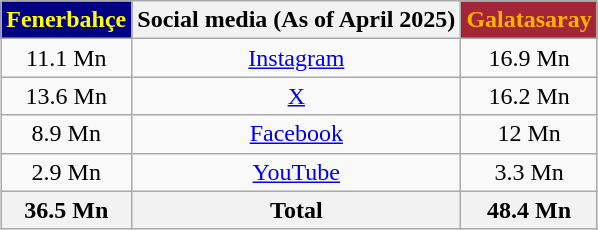<table class="wikitable sortable" style="width:auto; margin:auto;">
<tr>
<th style="background:navy; text-align:center; color:yellow;">Fenerbahçe</th>
<th>Social media (As of April 2025)</th>
<th style="background:#A32638; text-align:center; color:#FFB300;">Galatasaray</th>
</tr>
<tr style="text-align:center;">
<td>11.1 Mn</td>
<td><a href='#'>Instagram</a></td>
<td>16.9 Mn</td>
</tr>
<tr style="text-align:center;">
<td>13.6 Mn</td>
<td><a href='#'>X</a></td>
<td>16.2 Mn</td>
</tr>
<tr style="text-align:center;">
<td>8.9 Mn</td>
<td><a href='#'>Facebook</a></td>
<td>12 Mn</td>
</tr>
<tr style="text-align:center;">
<td>2.9 Mn</td>
<td><a href='#'>YouTube</a></td>
<td>3.3 Mn</td>
</tr>
<tr>
<th>36.5 Mn</th>
<th>Total</th>
<th>48.4 Mn</th>
</tr>
</table>
